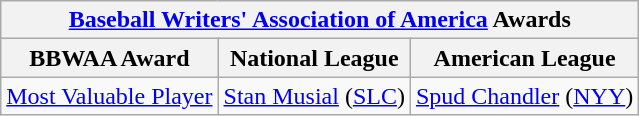<table class="wikitable">
<tr>
<th colspan="3"><a href='#'>Baseball Writers' Association of America</a> Awards</th>
</tr>
<tr>
<th>BBWAA Award</th>
<th>National League</th>
<th>American League</th>
</tr>
<tr>
<td><a href='#'>Most Valuable Player</a></td>
<td><a href='#'>Stan Musial</a> (<a href='#'>SLC</a>)</td>
<td><a href='#'>Spud Chandler</a> (<a href='#'>NYY</a>)</td>
</tr>
</table>
